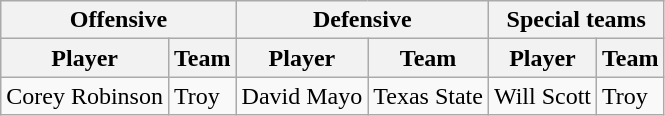<table class="wikitable">
<tr>
<th colspan="2">Offensive</th>
<th colspan="2">Defensive</th>
<th colspan="2">Special teams</th>
</tr>
<tr>
<th>Player</th>
<th>Team</th>
<th>Player</th>
<th>Team</th>
<th>Player</th>
<th>Team</th>
</tr>
<tr>
<td>Corey Robinson</td>
<td>Troy</td>
<td>David Mayo</td>
<td>Texas State</td>
<td>Will Scott</td>
<td>Troy</td>
</tr>
</table>
